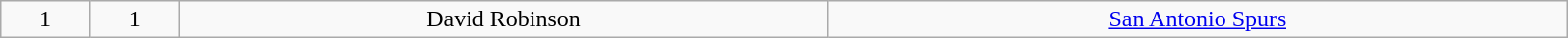<table class="wikitable" style="width:84%;">
<tr style="text-align:center;" bgcolor="">
<td>1</td>
<td>1</td>
<td>David Robinson</td>
<td><a href='#'>San Antonio Spurs</a></td>
</tr>
</table>
